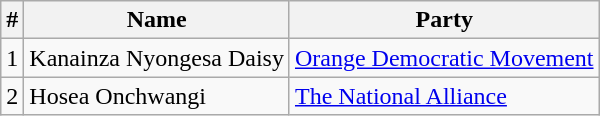<table class="wikitable sortable">
<tr>
<th>#</th>
<th>Name</th>
<th>Party</th>
</tr>
<tr>
<td>1</td>
<td>Kanainza Nyongesa Daisy</td>
<td><a href='#'>Orange Democratic Movement</a></td>
</tr>
<tr>
<td>2</td>
<td>Hosea Onchwangi</td>
<td><a href='#'>The National Alliance</a></td>
</tr>
</table>
